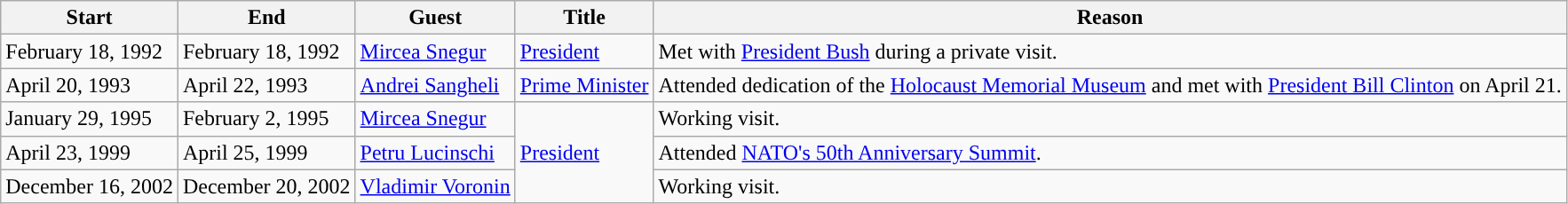<table class="wikitable sortable">
<tr>
<th>Start</th>
<th>End</th>
<th>Guest</th>
<th>Title</th>
<th>Reason</th>
</tr>
<tr>
<td>February 18, 1992</td>
<td>February 18, 1992</td>
<td><a href='#'>Mircea Snegur</a></td>
<td><a href='#'>President</a></td>
<td>Met with <a href='#'>President Bush</a> during a private visit.</td>
</tr>
<tr>
<td>April 20, 1993</td>
<td>April 22, 1993</td>
<td><a href='#'>Andrei Sangheli</a></td>
<td><a href='#'>Prime Minister</a></td>
<td>Attended dedication of the <a href='#'>Holocaust Memorial Museum</a> and met with <a href='#'>President Bill Clinton</a> on April 21.</td>
</tr>
<tr>
<td>January 29, 1995</td>
<td>February 2, 1995</td>
<td><a href='#'>Mircea Snegur</a></td>
<td rowspan="3"><a href='#'>President</a></td>
<td>Working visit.</td>
</tr>
<tr>
<td>April 23, 1999</td>
<td>April 25, 1999</td>
<td><a href='#'>Petru Lucinschi</a></td>
<td>Attended <a href='#'>NATO's 50th Anniversary Summit</a>.</td>
</tr>
<tr>
<td>December 16, 2002</td>
<td>December 20, 2002</td>
<td><a href='#'>Vladimir Voronin</a></td>
<td>Working visit.</td>
</tr>
</table>
